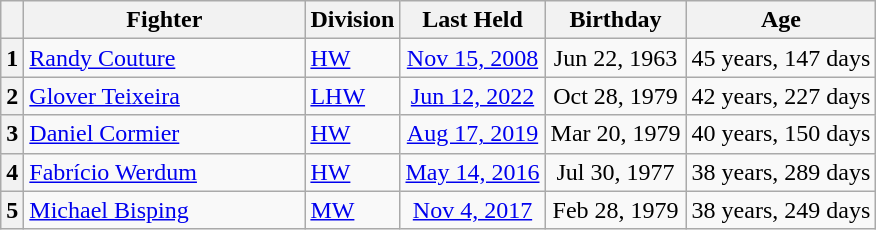<table class=wikitable style="text-align:center;">
<tr>
<th></th>
<th width=180>Fighter</th>
<th>Division</th>
<th>Last Held</th>
<th>Birthday</th>
<th>Age</th>
</tr>
<tr>
<th>1</th>
<td align=left> <a href='#'>Randy Couture</a></td>
<td align=left><a href='#'>HW</a></td>
<td><a href='#'>Nov 15, 2008</a></td>
<td>Jun 22, 1963</td>
<td>45 years, 147 days</td>
</tr>
<tr>
<th>2</th>
<td align=left> <a href='#'>Glover Teixeira</a></td>
<td align=left><a href='#'>LHW</a></td>
<td><a href='#'>Jun 12, 2022</a></td>
<td>Oct 28, 1979</td>
<td>42 years, 227 days</td>
</tr>
<tr>
<th>3</th>
<td align=left> <a href='#'>Daniel Cormier</a></td>
<td align=left><a href='#'>HW</a></td>
<td><a href='#'>Aug 17, 2019</a></td>
<td>Mar 20, 1979</td>
<td>40 years, 150 days</td>
</tr>
<tr>
<th>4</th>
<td align=left> <a href='#'>Fabrício Werdum</a></td>
<td align=left><a href='#'>HW</a></td>
<td><a href='#'>May 14, 2016</a></td>
<td>Jul 30, 1977</td>
<td>38 years, 289 days</td>
</tr>
<tr>
<th>5</th>
<td align=left> <a href='#'>Michael Bisping</a></td>
<td align=left><a href='#'>MW</a></td>
<td><a href='#'>Nov 4, 2017</a></td>
<td>Feb 28, 1979</td>
<td>38 years, 249 days</td>
</tr>
</table>
